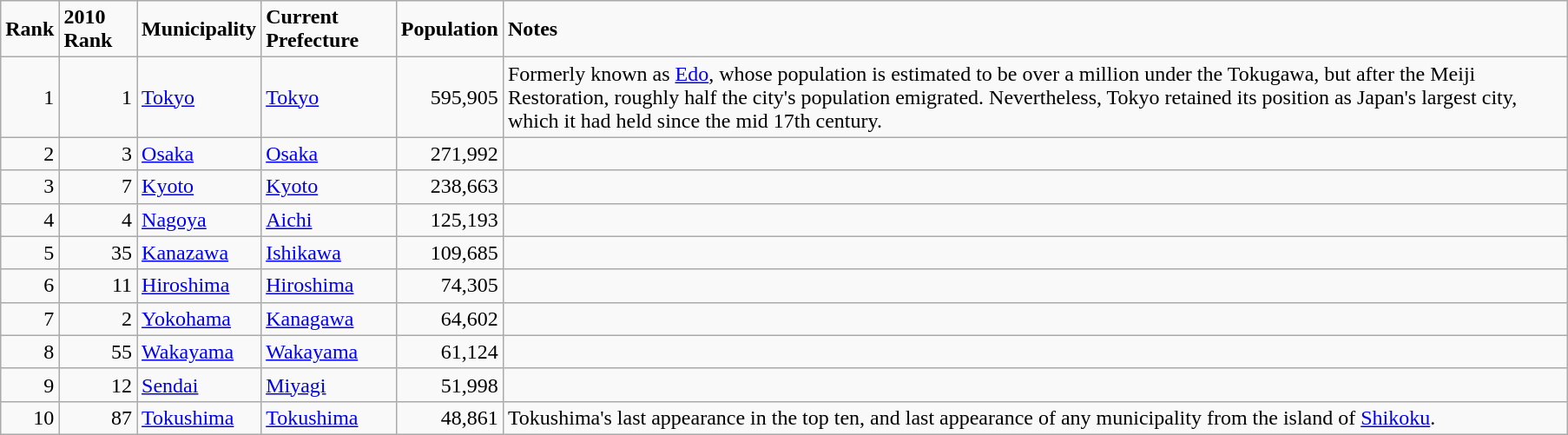<table class="wikitable" style="text-align:right; margin-right:60px">
<tr>
<td align=left><strong>Rank</strong></td>
<td align=left><strong>2010 Rank</strong></td>
<td align=left><strong>Municipality</strong></td>
<td align=left><strong>Current Prefecture</strong></td>
<td align=left><strong>Population</strong></td>
<td align=left><strong>Notes</strong></td>
</tr>
<tr>
<td>1</td>
<td>1</td>
<td align=left><a href='#'>Tokyo</a></td>
<td align=left><a href='#'>Tokyo</a></td>
<td>595,905</td>
<td align=left>Formerly known as <a href='#'>Edo</a>, whose population is estimated to be over a million under the Tokugawa, but after the Meiji Restoration, roughly half the city's population emigrated. Nevertheless, Tokyo retained its position as Japan's largest city, which it had held since the mid 17th century.</td>
</tr>
<tr>
<td>2</td>
<td>3</td>
<td align=left><a href='#'>Osaka</a></td>
<td align=left><a href='#'>Osaka</a></td>
<td>271,992</td>
<td></td>
</tr>
<tr>
<td>3</td>
<td>7</td>
<td align=left><a href='#'>Kyoto</a></td>
<td align=left><a href='#'>Kyoto</a></td>
<td>238,663</td>
<td></td>
</tr>
<tr>
<td>4</td>
<td>4</td>
<td align=left><a href='#'>Nagoya</a></td>
<td align=left><a href='#'>Aichi</a></td>
<td>125,193</td>
<td></td>
</tr>
<tr>
<td>5</td>
<td>35</td>
<td align=left><a href='#'>Kanazawa</a></td>
<td align=left><a href='#'>Ishikawa</a></td>
<td>109,685</td>
<td></td>
</tr>
<tr>
<td>6</td>
<td>11</td>
<td align=left><a href='#'>Hiroshima</a></td>
<td align=left><a href='#'>Hiroshima</a></td>
<td>74,305</td>
<td></td>
</tr>
<tr>
<td>7</td>
<td>2</td>
<td align=left><a href='#'>Yokohama</a></td>
<td align=left><a href='#'>Kanagawa</a></td>
<td>64,602</td>
<td></td>
</tr>
<tr>
<td>8</td>
<td>55</td>
<td align=left><a href='#'>Wakayama</a></td>
<td align=left><a href='#'>Wakayama</a></td>
<td>61,124</td>
<td></td>
</tr>
<tr>
<td>9</td>
<td>12</td>
<td align=left><a href='#'>Sendai</a></td>
<td align=left><a href='#'>Miyagi</a></td>
<td>51,998</td>
<td></td>
</tr>
<tr>
<td>10</td>
<td>87</td>
<td align=left><a href='#'>Tokushima</a></td>
<td align=left><a href='#'>Tokushima</a></td>
<td>48,861</td>
<td align=left>Tokushima's last appearance in the top ten, and last appearance of any municipality from the island of <a href='#'>Shikoku</a>.</td>
</tr>
</table>
